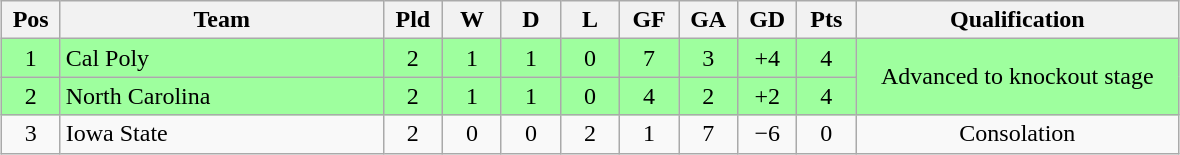<table class="wikitable" style="text-align:center; margin: 1em auto">
<tr>
<th style="width:2em">Pos</th>
<th style="width:13em">Team</th>
<th style="width:2em">Pld</th>
<th style="width:2em">W</th>
<th style="width:2em">D</th>
<th style="width:2em">L</th>
<th style="width:2em">GF</th>
<th style="width:2em">GA</th>
<th style="width:2em">GD</th>
<th style="width:2em">Pts</th>
<th style="width:13em">Qualification</th>
</tr>
<tr bgcolor="#9eff9e">
<td>1</td>
<td style="text-align:left">Cal Poly</td>
<td>2</td>
<td>1</td>
<td>1</td>
<td>0</td>
<td>7</td>
<td>3</td>
<td>+4</td>
<td>4</td>
<td rowspan="2">Advanced to knockout stage</td>
</tr>
<tr bgcolor="#9eff9e">
<td>2</td>
<td style="text-align:left">North Carolina</td>
<td>2</td>
<td>1</td>
<td>1</td>
<td>0</td>
<td>4</td>
<td>2</td>
<td>+2</td>
<td>4</td>
</tr>
<tr>
<td>3</td>
<td style="text-align:left">Iowa State</td>
<td>2</td>
<td>0</td>
<td>0</td>
<td>2</td>
<td>1</td>
<td>7</td>
<td>−6</td>
<td>0</td>
<td>Consolation</td>
</tr>
</table>
